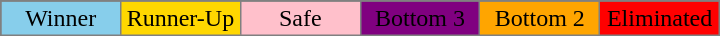<table border="2" cellpadding="2" style="background:gray; border:1px solid gray; border-collapse:collapse; margin:0 1em 1em 0; text-align:center">
<tr>
</tr>
<tr>
<td style="background:skyblue;" width="16%">Winner</td>
<td style="background:gold;" width="16%">Runner-Up</td>
<td style="background:pink;" width="16%">Safe</td>
<td style="background:purple;" width="16%"><span>Bottom 3</span></td>
<td style="background:orange;" width="16%">Bottom 2</td>
<td style="background:red;" width="16%"><span>Eliminated</span></td>
</tr>
</table>
